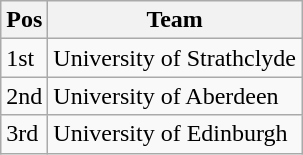<table class="wikitable">
<tr>
<th>Pos</th>
<th>Team</th>
</tr>
<tr>
<td>1st</td>
<td>University of Strathclyde</td>
</tr>
<tr>
<td>2nd</td>
<td>University of Aberdeen</td>
</tr>
<tr>
<td>3rd</td>
<td>University of Edinburgh</td>
</tr>
</table>
